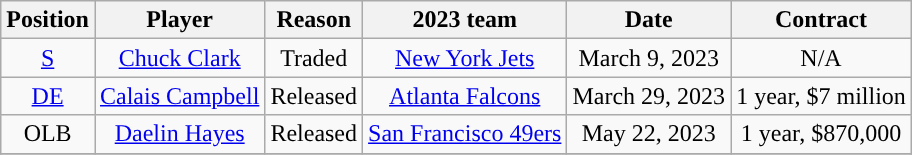<table class="wikitable" style="text-align:center">
<tr>
<th>Position</th>
<th>Player</th>
<th>Reason</th>
<th>2023 team</th>
<th>Date</th>
<th>Contract</th>
</tr>
<tr>
<td><a href='#'>S</a></td>
<td><a href='#'>Chuck Clark</a></td>
<td>Traded</td>
<td><a href='#'>New York Jets</a></td>
<td>March 9, 2023</td>
<td>N/A</td>
</tr>
<tr>
<td><a href='#'>DE</a></td>
<td><a href='#'>Calais Campbell</a></td>
<td>Released</td>
<td><a href='#'>Atlanta Falcons</a></td>
<td>March 29, 2023</td>
<td>1 year, $7 million</td>
</tr>
<tr>
<td>OLB</td>
<td><a href='#'>Daelin Hayes</a></td>
<td>Released</td>
<td><a href='#'>San Francisco 49ers</a></td>
<td>May 22, 2023</td>
<td>1 year, $870,000</td>
</tr>
<tr>
</tr>
</table>
